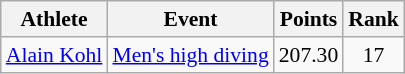<table class=wikitable style="font-size:90%;">
<tr>
<th>Athlete</th>
<th>Event</th>
<th>Points</th>
<th>Rank</th>
</tr>
<tr align=center>
<td align=left><a href='#'>Alain Kohl</a></td>
<td align=left><a href='#'>Men's high diving</a></td>
<td>207.30</td>
<td>17</td>
</tr>
</table>
